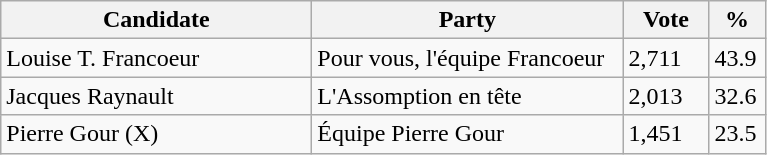<table class="wikitable">
<tr>
<th bgcolor="#DDDDFF" width="200px">Candidate</th>
<th bgcolor="#DDDDFF" width="200px">Party</th>
<th bgcolor="#DDDDFF" width="50px">Vote</th>
<th bgcolor="#DDDDFF" width="30px">%</th>
</tr>
<tr>
<td>Louise T. Francoeur</td>
<td>Pour vous, l'équipe Francoeur</td>
<td>2,711</td>
<td>43.9</td>
</tr>
<tr>
<td>Jacques Raynault</td>
<td>L'Assomption en tête</td>
<td>2,013</td>
<td>32.6</td>
</tr>
<tr>
<td>Pierre Gour (X)</td>
<td>Équipe Pierre Gour</td>
<td>1,451</td>
<td>23.5</td>
</tr>
</table>
